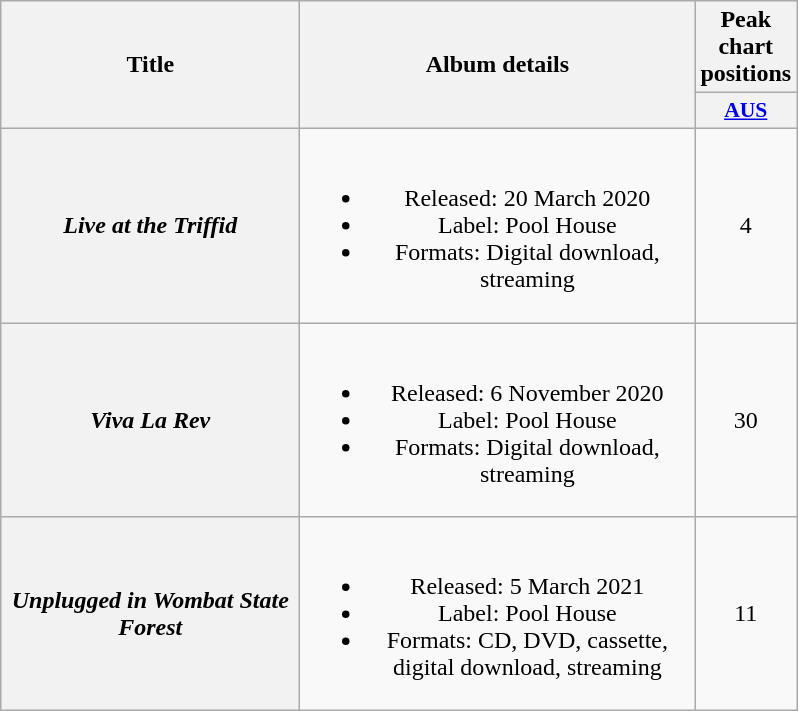<table class="wikitable plainrowheaders" style="text-align:center;">
<tr>
<th scope="col" rowspan="2" style="width:12em;">Title</th>
<th scope="col" rowspan="2" style="width:16em;">Album details</th>
<th scope="col" colspan="1">Peak chart positions</th>
</tr>
<tr>
<th scope="col" style="width:3em;font-size:90%;"><a href='#'>AUS</a><br></th>
</tr>
<tr>
<th scope="row"><em>Live at the Triffid</em></th>
<td><br><ul><li>Released: 20 March 2020</li><li>Label: Pool House</li><li>Formats: Digital download, streaming</li></ul></td>
<td>4</td>
</tr>
<tr>
<th scope="row"><em>Viva La Rev</em></th>
<td><br><ul><li>Released: 6 November 2020</li><li>Label: Pool House</li><li>Formats: Digital download, streaming</li></ul></td>
<td>30</td>
</tr>
<tr>
<th scope="row"><em>Unplugged in Wombat State Forest</em></th>
<td><br><ul><li>Released: 5 March 2021</li><li>Label: Pool House</li><li>Formats: CD, DVD, cassette, digital download, streaming</li></ul></td>
<td>11<br></td>
</tr>
</table>
